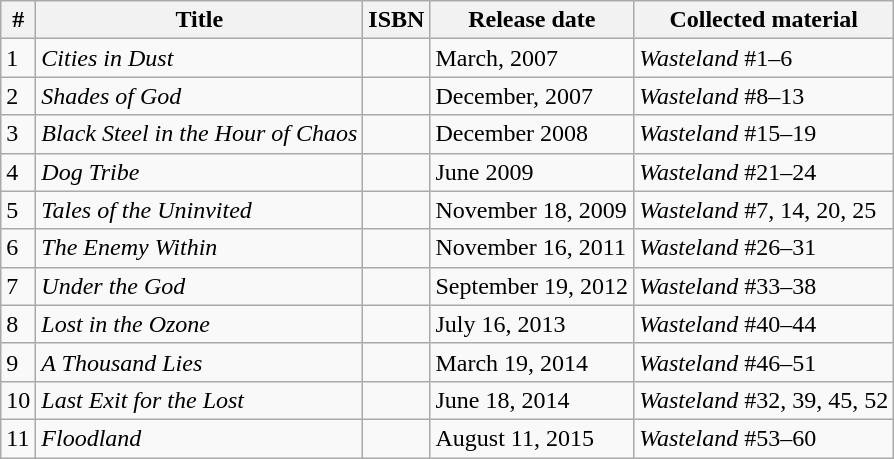<table class="wikitable">
<tr>
<th>#</th>
<th>Title</th>
<th>ISBN</th>
<th>Release date</th>
<th>Collected material</th>
</tr>
<tr>
<td>1</td>
<td><em>Cities in Dust</em></td>
<td></td>
<td>March, 2007</td>
<td><em>Wasteland</em> #1–6</td>
</tr>
<tr>
<td>2</td>
<td><em>Shades of God</em></td>
<td></td>
<td>December, 2007</td>
<td><em>Wasteland</em> #8–13</td>
</tr>
<tr>
<td>3</td>
<td><em>Black Steel in the Hour of Chaos</em></td>
<td></td>
<td>December 2008</td>
<td><em>Wasteland</em> #15–19</td>
</tr>
<tr>
<td>4</td>
<td><em>Dog Tribe</em></td>
<td></td>
<td>June 2009</td>
<td><em>Wasteland</em> #21–24</td>
</tr>
<tr>
<td>5</td>
<td><em>Tales of the Uninvited</em></td>
<td></td>
<td>November 18, 2009</td>
<td><em>Wasteland</em> #7, 14, 20, 25</td>
</tr>
<tr>
<td>6</td>
<td><em>The Enemy Within</em></td>
<td></td>
<td>November 16, 2011</td>
<td><em>Wasteland</em> #26–31</td>
</tr>
<tr>
<td>7</td>
<td><em>Under the God</em></td>
<td></td>
<td>September 19, 2012</td>
<td><em>Wasteland</em> #33–38</td>
</tr>
<tr>
<td>8</td>
<td><em>Lost in the Ozone</em></td>
<td></td>
<td>July 16, 2013</td>
<td><em>Wasteland</em> #40–44</td>
</tr>
<tr>
<td>9</td>
<td><em>A Thousand Lies</em></td>
<td></td>
<td>March 19, 2014</td>
<td><em>Wasteland</em> #46–51</td>
</tr>
<tr>
<td>10</td>
<td><em>Last Exit for the Lost</em></td>
<td></td>
<td>June 18, 2014</td>
<td><em>Wasteland</em> #32, 39, 45, 52</td>
</tr>
<tr>
<td>11</td>
<td><em>Floodland</em></td>
<td></td>
<td>August 11, 2015</td>
<td><em>Wasteland</em> #53–60</td>
</tr>
</table>
